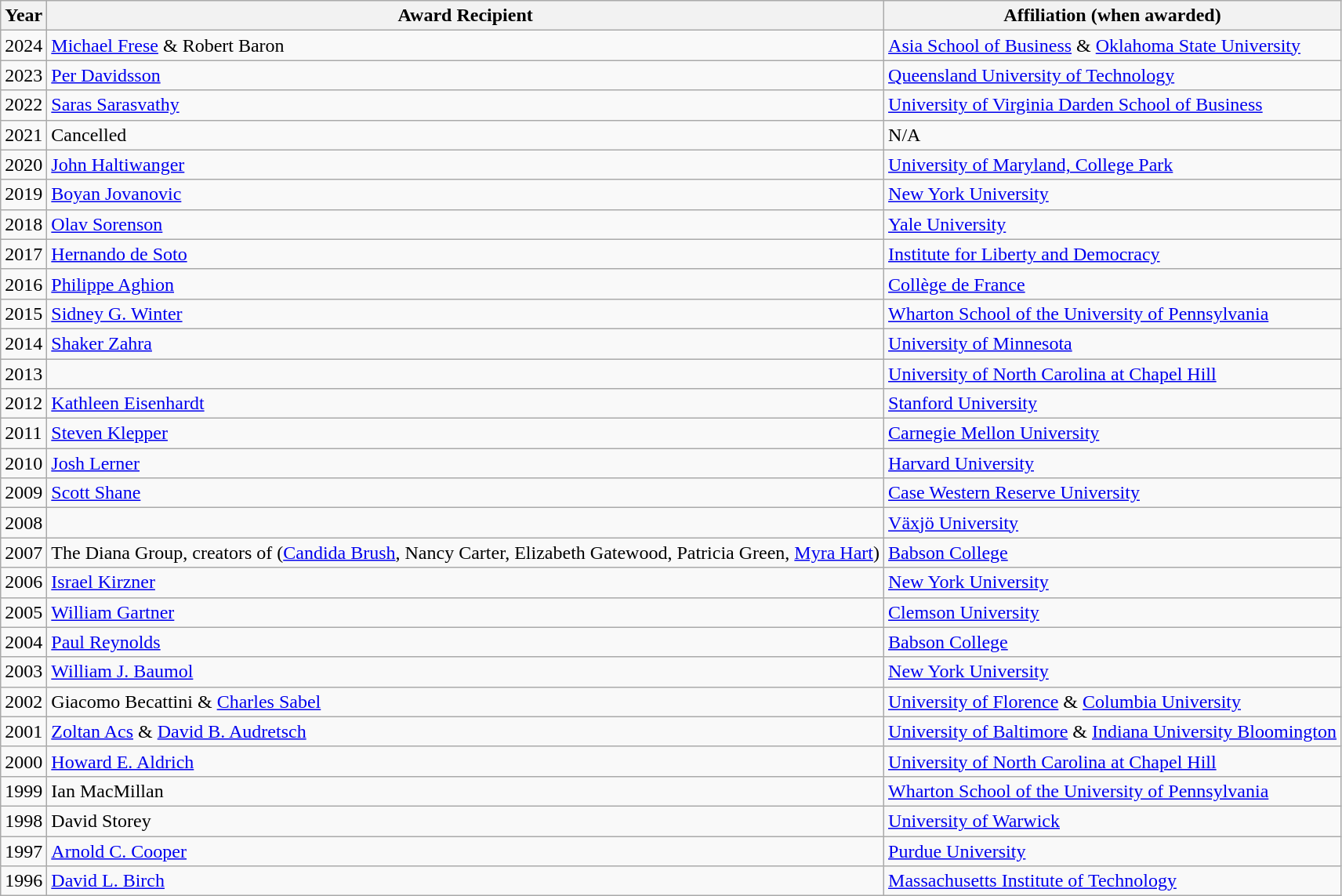<table class="wikitable sortable">
<tr>
<th>Year</th>
<th>Award Recipient</th>
<th>Affiliation (when awarded)</th>
</tr>
<tr>
<td>2024</td>
<td><a href='#'>Michael Frese</a> & Robert Baron</td>
<td><a href='#'>Asia School of Business</a> & <a href='#'>Oklahoma State University</a></td>
</tr>
<tr>
<td>2023</td>
<td><a href='#'>Per Davidsson</a></td>
<td><a href='#'>Queensland University of Technology</a></td>
</tr>
<tr>
<td>2022</td>
<td><a href='#'>Saras Sarasvathy</a></td>
<td><a href='#'>University of Virginia Darden School of Business</a></td>
</tr>
<tr>
<td>2021</td>
<td>Cancelled</td>
<td>N/A</td>
</tr>
<tr>
<td>2020</td>
<td><a href='#'>John Haltiwanger</a></td>
<td><a href='#'>University of Maryland, College Park</a></td>
</tr>
<tr>
<td>2019</td>
<td><a href='#'>Boyan Jovanovic</a></td>
<td><a href='#'>New York University</a></td>
</tr>
<tr>
<td>2018</td>
<td><a href='#'>Olav Sorenson</a></td>
<td><a href='#'>Yale University</a></td>
</tr>
<tr>
<td>2017</td>
<td><a href='#'>Hernando de Soto</a></td>
<td><a href='#'>Institute for Liberty and Democracy</a></td>
</tr>
<tr>
<td>2016</td>
<td><a href='#'>Philippe Aghion</a></td>
<td><a href='#'>Collège de France</a></td>
</tr>
<tr>
<td>2015</td>
<td><a href='#'>Sidney G. Winter</a></td>
<td><a href='#'>Wharton School of the University of Pennsylvania</a></td>
</tr>
<tr>
<td>2014</td>
<td><a href='#'>Shaker Zahra</a></td>
<td><a href='#'>University of Minnesota</a></td>
</tr>
<tr>
<td>2013</td>
<td> </td>
<td><a href='#'>University of North Carolina at Chapel Hill</a></td>
</tr>
<tr>
<td>2012</td>
<td><a href='#'>Kathleen Eisenhardt</a></td>
<td><a href='#'>Stanford University</a></td>
</tr>
<tr>
<td>2011</td>
<td><a href='#'>Steven Klepper</a></td>
<td><a href='#'>Carnegie Mellon University</a></td>
</tr>
<tr>
<td>2010</td>
<td><a href='#'>Josh Lerner</a></td>
<td><a href='#'>Harvard University</a></td>
</tr>
<tr>
<td>2009</td>
<td><a href='#'>Scott Shane</a></td>
<td><a href='#'>Case Western Reserve University</a></td>
</tr>
<tr>
<td>2008</td>
<td> </td>
<td><a href='#'>Växjö University</a></td>
</tr>
<tr>
<td>2007</td>
<td>The Diana Group, creators of   (<a href='#'>Candida Brush</a>, Nancy Carter, Elizabeth Gatewood, Patricia Green, <a href='#'>Myra Hart</a>)</td>
<td><a href='#'>Babson College</a></td>
</tr>
<tr>
<td>2006</td>
<td><a href='#'>Israel Kirzner</a></td>
<td><a href='#'>New York University</a></td>
</tr>
<tr>
<td>2005</td>
<td><a href='#'>William Gartner</a></td>
<td><a href='#'>Clemson University</a></td>
</tr>
<tr>
<td>2004</td>
<td><a href='#'>Paul Reynolds</a></td>
<td><a href='#'>Babson College</a></td>
</tr>
<tr>
<td>2003</td>
<td><a href='#'>William J. Baumol</a></td>
<td><a href='#'>New York University</a></td>
</tr>
<tr>
<td>2002</td>
<td>Giacomo Becattini & <a href='#'>Charles Sabel</a></td>
<td><a href='#'>University of Florence</a> & <a href='#'>Columbia University</a></td>
</tr>
<tr>
<td>2001</td>
<td><a href='#'>Zoltan Acs</a> & <a href='#'>David B. Audretsch</a></td>
<td><a href='#'>University of Baltimore</a> & <a href='#'>Indiana University Bloomington</a></td>
</tr>
<tr>
<td>2000</td>
<td><a href='#'>Howard E. Aldrich</a></td>
<td><a href='#'>University of North Carolina at Chapel Hill</a></td>
</tr>
<tr>
<td>1999</td>
<td>Ian MacMillan</td>
<td><a href='#'>Wharton School of the University of Pennsylvania</a></td>
</tr>
<tr>
<td>1998</td>
<td>David Storey</td>
<td><a href='#'>University of Warwick</a></td>
</tr>
<tr>
<td>1997</td>
<td><a href='#'>Arnold C. Cooper</a></td>
<td><a href='#'>Purdue University</a></td>
</tr>
<tr>
<td>1996</td>
<td><a href='#'>David L. Birch</a></td>
<td><a href='#'>Massachusetts Institute of Technology</a></td>
</tr>
</table>
